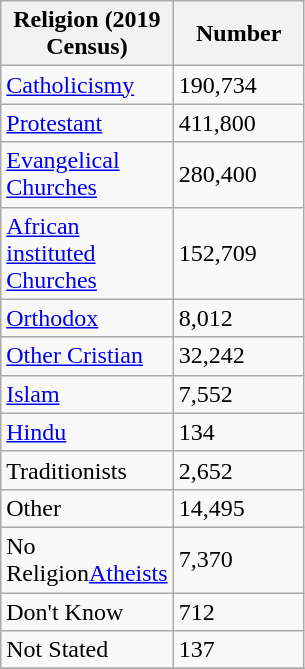<table class="wikitable">
<tr>
<th style="width:100px;">Religion (2019 Census)</th>
<th style="width:80px;">Number</th>
</tr>
<tr>
<td><a href='#'>Catholicismy</a></td>
<td>190,734</td>
</tr>
<tr>
<td><a href='#'>Protestant</a></td>
<td>411,800</td>
</tr>
<tr>
<td><a href='#'>Evangelical Churches</a></td>
<td>280,400</td>
</tr>
<tr>
<td><a href='#'>African instituted Churches</a></td>
<td>152,709</td>
</tr>
<tr>
<td><a href='#'>Orthodox</a></td>
<td>8,012</td>
</tr>
<tr>
<td><a href='#'>Other Cristian</a></td>
<td>32,242</td>
</tr>
<tr>
<td><a href='#'>Islam</a></td>
<td>7,552</td>
</tr>
<tr>
<td><a href='#'>Hindu</a></td>
<td>134</td>
</tr>
<tr>
<td>Traditionists</td>
<td>2,652</td>
</tr>
<tr>
<td>Other</td>
<td>14,495</td>
</tr>
<tr>
<td>No Religion<a href='#'>Atheists</a></td>
<td>7,370</td>
</tr>
<tr>
<td>Don't Know</td>
<td>712</td>
</tr>
<tr>
<td>Not Stated</td>
<td>137</td>
</tr>
<tr>
</tr>
</table>
